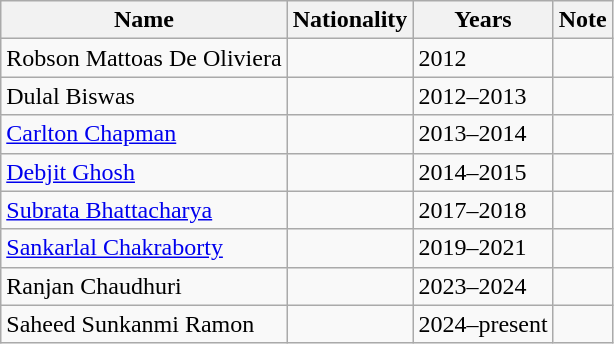<table class="wikitable sortable">
<tr>
<th>Name</th>
<th>Nationality</th>
<th>Years</th>
<th>Note</th>
</tr>
<tr>
<td>Robson Mattoas De Oliviera</td>
<td></td>
<td>2012</td>
<td></td>
</tr>
<tr>
<td>Dulal Biswas</td>
<td></td>
<td>2012–2013</td>
<td></td>
</tr>
<tr>
<td><a href='#'>Carlton Chapman</a></td>
<td></td>
<td>2013–2014</td>
<td></td>
</tr>
<tr>
<td><a href='#'>Debjit Ghosh</a></td>
<td></td>
<td>2014–2015</td>
<td></td>
</tr>
<tr>
<td><a href='#'>Subrata Bhattacharya</a></td>
<td></td>
<td>2017–2018</td>
<td></td>
</tr>
<tr>
<td><a href='#'>Sankarlal Chakraborty</a></td>
<td></td>
<td>2019–2021</td>
<td></td>
</tr>
<tr>
<td>Ranjan Chaudhuri</td>
<td></td>
<td>2023–2024</td>
<td></td>
</tr>
<tr>
<td>Saheed Sunkanmi Ramon</td>
<td><br></td>
<td>2024–present</td>
<td></td>
</tr>
</table>
